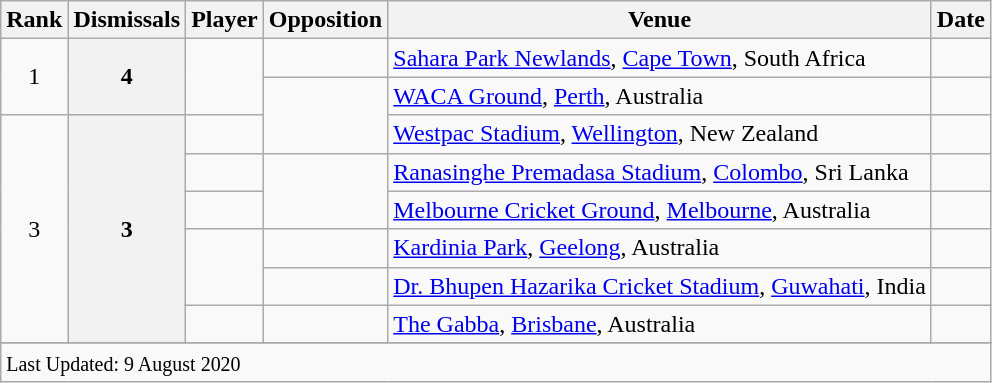<table class="wikitable plainrowheaders sortable">
<tr>
<th scope=col>Rank</th>
<th scope=col>Dismissals</th>
<th scope=col>Player</th>
<th scope=col>Opposition</th>
<th scope=col>Venue</th>
<th scope=col>Date</th>
</tr>
<tr>
<td align=center rowspan=2>1</td>
<th scope=row style=text-align:center; rowspan=2>4</th>
<td rowspan=2></td>
<td></td>
<td><a href='#'>Sahara Park Newlands</a>, <a href='#'>Cape Town</a>, South Africa</td>
<td></td>
</tr>
<tr>
<td rowspan=2></td>
<td><a href='#'>WACA Ground</a>, <a href='#'>Perth</a>, Australia</td>
<td></td>
</tr>
<tr>
<td align=center rowspan=6>3</td>
<th scope=row style=text-align:center; rowspan=6>3</th>
<td></td>
<td><a href='#'>Westpac Stadium</a>, <a href='#'>Wellington</a>, New Zealand</td>
<td></td>
</tr>
<tr>
<td> </td>
<td rowspan=2></td>
<td><a href='#'>Ranasinghe Premadasa Stadium</a>, <a href='#'>Colombo</a>, Sri Lanka</td>
<td></td>
</tr>
<tr>
<td></td>
<td><a href='#'>Melbourne Cricket Ground</a>, <a href='#'>Melbourne</a>, Australia</td>
<td></td>
</tr>
<tr>
<td rowspan=2></td>
<td></td>
<td><a href='#'>Kardinia Park</a>, <a href='#'>Geelong</a>, Australia</td>
<td></td>
</tr>
<tr>
<td></td>
<td><a href='#'>Dr. Bhupen Hazarika Cricket Stadium</a>, <a href='#'>Guwahati</a>, India</td>
<td></td>
</tr>
<tr>
<td> </td>
<td></td>
<td><a href='#'>The Gabba</a>, <a href='#'>Brisbane</a>, Australia</td>
<td></td>
</tr>
<tr>
</tr>
<tr class=sortbottom>
<td colspan=6><small>Last Updated: 9 August 2020</small></td>
</tr>
</table>
